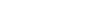<table style="width100%; text-align:center; font-weight:bold;">
<tr style="color:white;">
<td style="background:">138</td>
<td style="background:">71</td>
<td style="background:">22</td>
<td style="background:">1</td>
</tr>
<tr>
<td></td>
<td></td>
<td></td>
<td></td>
<td></td>
</tr>
</table>
